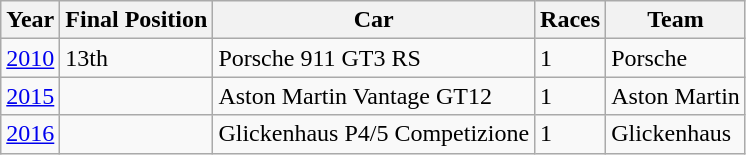<table class="wikitable">
<tr>
<th>Year</th>
<th>Final Position</th>
<th>Car</th>
<th>Races</th>
<th>Team</th>
</tr>
<tr>
<td><a href='#'>2010</a></td>
<td>13th</td>
<td>Porsche 911 GT3 RS</td>
<td>1</td>
<td>Porsche</td>
</tr>
<tr>
<td><a href='#'>2015</a></td>
<td></td>
<td>Aston Martin Vantage GT12</td>
<td>1</td>
<td>Aston Martin</td>
</tr>
<tr>
<td><a href='#'>2016</a></td>
<td></td>
<td>Glickenhaus P4/5 Competizione</td>
<td>1</td>
<td>Glickenhaus</td>
</tr>
</table>
